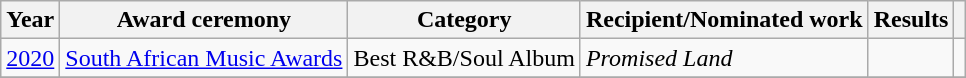<table class="wikitable">
<tr>
<th>Year</th>
<th>Award ceremony</th>
<th>Category</th>
<th>Recipient/Nominated work</th>
<th>Results</th>
<th></th>
</tr>
<tr>
<td><a href='#'>2020</a></td>
<td><a href='#'>South African Music Awards</a></td>
<td>Best R&B/Soul Album</td>
<td><em>Promised Land</em></td>
<td></td>
<td></td>
</tr>
<tr>
</tr>
</table>
